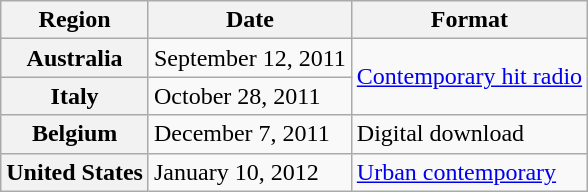<table class="wikitable plainrowheaders">
<tr>
<th scope="col">Region</th>
<th scope="col">Date</th>
<th scope="col">Format</th>
</tr>
<tr>
<th scope="row">Australia</th>
<td>September 12, 2011</td>
<td rowspan="2"><a href='#'>Contemporary hit radio</a></td>
</tr>
<tr>
<th scope="row">Italy</th>
<td>October 28, 2011</td>
</tr>
<tr>
<th scope="row">Belgium</th>
<td>December 7, 2011</td>
<td>Digital download</td>
</tr>
<tr>
<th scope="row">United States</th>
<td>January 10, 2012</td>
<td><a href='#'>Urban contemporary</a></td>
</tr>
</table>
